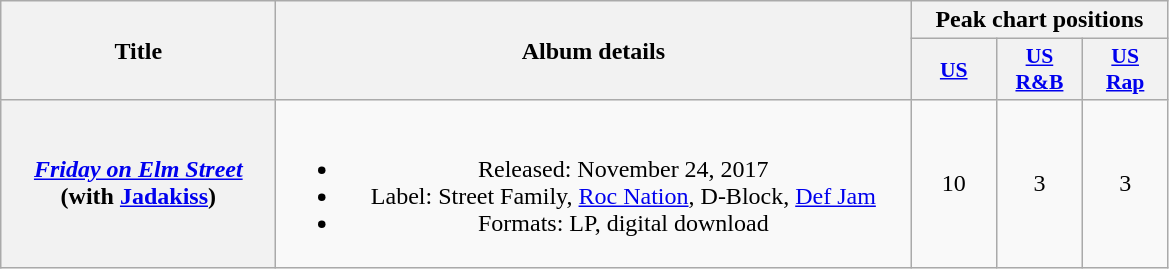<table class="wikitable plainrowheaders" style="text-align:center;">
<tr>
<th scope="col" rowspan="2" style="width:11em;">Title</th>
<th scope="col" rowspan="2" style="width:26em;">Album details</th>
<th scope="col" colspan="3">Peak chart positions</th>
</tr>
<tr>
<th scope="col" style="width:3.5em;font-size:90%;"><a href='#'>US</a><br></th>
<th scope="col" style="width:3.5em;font-size:90%;"><a href='#'>US<br>R&B</a><br></th>
<th scope="col" style="width:3.5em;font-size:90%;"><a href='#'>US<br>Rap</a><br></th>
</tr>
<tr>
<th scope="row"><em><a href='#'>Friday on Elm Street</a></em><br><span>(with <a href='#'>Jadakiss</a>)</span></th>
<td><br><ul><li>Released: November 24, 2017</li><li>Label: Street Family, <a href='#'>Roc Nation</a>, D-Block, <a href='#'>Def Jam</a></li><li>Formats: LP, digital download</li></ul></td>
<td>10</td>
<td>3</td>
<td>3</td>
</tr>
</table>
